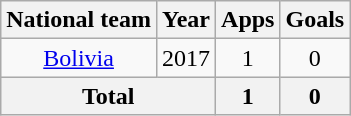<table class="wikitable" style="text-align:center">
<tr>
<th>National team</th>
<th>Year</th>
<th>Apps</th>
<th>Goals</th>
</tr>
<tr>
<td><a href='#'>Bolivia</a></td>
<td>2017</td>
<td>1</td>
<td>0</td>
</tr>
<tr>
<th colspan=2>Total</th>
<th>1</th>
<th>0</th>
</tr>
</table>
